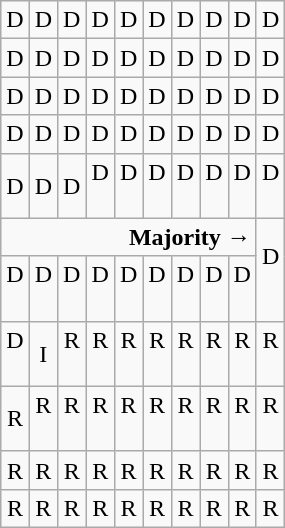<table class="wikitable" style="text-align:center">
<tr>
<td>D</td>
<td>D</td>
<td>D</td>
<td>D</td>
<td>D</td>
<td>D</td>
<td>D</td>
<td>D</td>
<td>D</td>
<td>D</td>
</tr>
<tr>
<td width=10% >D</td>
<td width=10% >D</td>
<td width=10% >D</td>
<td width=10% >D</td>
<td width=10% >D</td>
<td width=10% >D</td>
<td width=10% >D</td>
<td width=10% >D</td>
<td width=10% >D</td>
<td width=10% >D</td>
</tr>
<tr>
<td>D</td>
<td>D</td>
<td>D</td>
<td>D</td>
<td>D</td>
<td>D</td>
<td>D</td>
<td>D</td>
<td>D</td>
<td>D</td>
</tr>
<tr>
<td>D</td>
<td>D</td>
<td>D</td>
<td>D</td>
<td>D</td>
<td>D</td>
<td>D</td>
<td>D</td>
<td>D</td>
<td>D</td>
</tr>
<tr>
<td>D</td>
<td>D</td>
<td>D</td>
<td>D<br><br></td>
<td>D<br><br></td>
<td>D<br><br></td>
<td>D<br><br></td>
<td>D<br><br></td>
<td>D<br><br></td>
<td>D<br><br></td>
</tr>
<tr>
<td colspan=9 align=right><strong>Majority →</strong></td>
<td rowspan=2 >D<br><br></td>
</tr>
<tr>
<td>D<br><br></td>
<td>D<br><br></td>
<td>D<br><br></td>
<td>D<br><br></td>
<td>D<br><br></td>
<td>D<br><br></td>
<td>D<br><br></td>
<td>D<br><br></td>
<td>D<br><br></td>
</tr>
<tr>
<td>D<br><br></td>
<td>I</td>
<td>R<br><br></td>
<td>R<br><br></td>
<td>R<br><br></td>
<td>R<br><br></td>
<td>R<br><br></td>
<td>R<br><br></td>
<td>R<br><br></td>
<td>R<br><br></td>
</tr>
<tr>
<td>R</td>
<td>R<br><br></td>
<td>R<br><br></td>
<td>R<br><br></td>
<td>R<br><br></td>
<td>R<br><br></td>
<td>R<br><br></td>
<td>R<br><br></td>
<td>R<br><br></td>
<td>R<br><br></td>
</tr>
<tr>
<td>R</td>
<td>R</td>
<td>R</td>
<td>R</td>
<td>R</td>
<td>R</td>
<td>R</td>
<td>R</td>
<td>R</td>
<td>R</td>
</tr>
<tr>
<td>R</td>
<td>R</td>
<td>R</td>
<td>R</td>
<td>R</td>
<td>R</td>
<td>R</td>
<td>R</td>
<td>R</td>
<td>R</td>
</tr>
</table>
